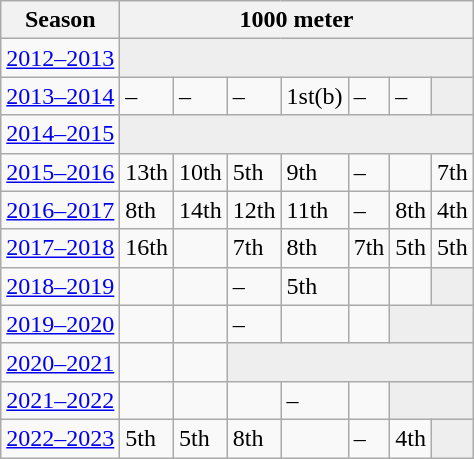<table class="wikitable" style="display: inline-table;">
<tr>
<th>Season</th>
<th colspan="7">1000 meter</th>
</tr>
<tr>
<td><a href='#'>2012–2013</a></td>
<td colspan="7" bgcolor=#EEEEEE></td>
</tr>
<tr>
<td><a href='#'>2013–2014</a></td>
<td>–</td>
<td>–</td>
<td>–</td>
<td>1st(b)</td>
<td>–</td>
<td>–</td>
<td colspan="1" bgcolor=#EEEEEE></td>
</tr>
<tr>
<td><a href='#'>2014–2015</a></td>
<td colspan="7" bgcolor=#EEEEEE></td>
</tr>
<tr>
<td><a href='#'>2015–2016</a></td>
<td>13th</td>
<td>10th</td>
<td>5th</td>
<td>9th</td>
<td>–</td>
<td></td>
<td>7th</td>
</tr>
<tr>
<td><a href='#'>2016–2017</a></td>
<td>8th</td>
<td>14th</td>
<td>12th</td>
<td>11th</td>
<td>–</td>
<td>8th</td>
<td>4th</td>
</tr>
<tr>
<td><a href='#'>2017–2018</a></td>
<td>16th</td>
<td></td>
<td>7th</td>
<td>8th</td>
<td>7th</td>
<td>5th</td>
<td>5th</td>
</tr>
<tr>
<td><a href='#'>2018–2019</a></td>
<td></td>
<td></td>
<td>–</td>
<td>5th</td>
<td></td>
<td></td>
<td colspan="1" bgcolor=#EEEEEE></td>
</tr>
<tr>
<td><a href='#'>2019–2020</a></td>
<td></td>
<td></td>
<td>–</td>
<td></td>
<td></td>
<td colspan="2" bgcolor=#EEEEEE></td>
</tr>
<tr>
<td><a href='#'>2020–2021</a></td>
<td></td>
<td></td>
<td colspan="5" bgcolor=#EEEEEE></td>
</tr>
<tr>
<td><a href='#'>2021–2022</a></td>
<td></td>
<td></td>
<td></td>
<td>–</td>
<td></td>
<td colspan="2" bgcolor=#EEEEEE></td>
</tr>
<tr>
<td><a href='#'>2022–2023</a></td>
<td>5th</td>
<td>5th</td>
<td>8th</td>
<td></td>
<td>–</td>
<td>4th</td>
<td colspan="1" bgcolor=#EEEEEE></td>
</tr>
</table>
